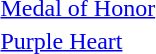<table>
<tr>
<td></td>
<td><a href='#'>Medal of Honor</a></td>
</tr>
<tr>
<td></td>
<td><a href='#'>Purple Heart</a></td>
</tr>
</table>
